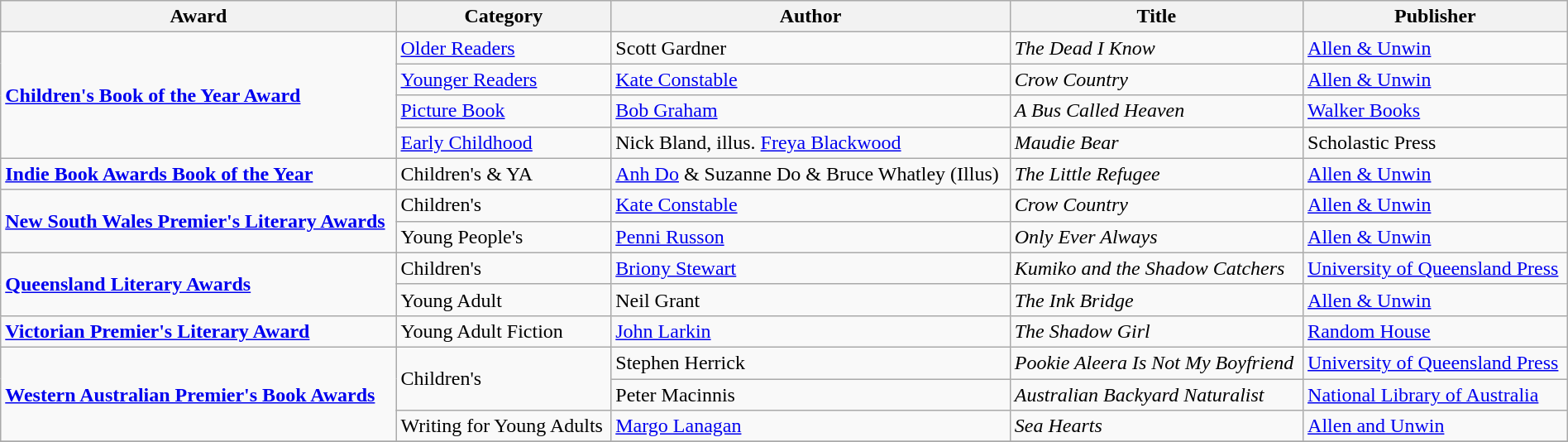<table class="wikitable" width=100%>
<tr>
<th>Award</th>
<th>Category</th>
<th>Author</th>
<th>Title</th>
<th>Publisher</th>
</tr>
<tr>
<td rowspan=4><strong><a href='#'>Children's Book of the Year Award</a></strong></td>
<td><a href='#'>Older Readers</a></td>
<td>Scott Gardner</td>
<td><em>The Dead I Know</em></td>
<td><a href='#'>Allen & Unwin</a></td>
</tr>
<tr>
<td><a href='#'>Younger Readers</a></td>
<td><a href='#'>Kate Constable</a></td>
<td><em>Crow Country</em></td>
<td><a href='#'>Allen & Unwin</a></td>
</tr>
<tr>
<td><a href='#'>Picture Book</a></td>
<td><a href='#'>Bob Graham</a></td>
<td><em>A Bus Called Heaven</em></td>
<td><a href='#'>Walker Books</a></td>
</tr>
<tr>
<td><a href='#'>Early Childhood</a></td>
<td>Nick Bland, illus. <a href='#'>Freya Blackwood</a></td>
<td><em>Maudie Bear</em></td>
<td>Scholastic Press</td>
</tr>
<tr>
<td><strong><a href='#'>Indie Book Awards Book of the Year</a></strong></td>
<td>Children's & YA</td>
<td><a href='#'>Anh Do</a> & Suzanne Do & Bruce Whatley (Illus)</td>
<td><em>The Little Refugee</em></td>
<td><a href='#'>Allen & Unwin</a></td>
</tr>
<tr>
<td rowspan=2><strong><a href='#'>New South Wales Premier's Literary Awards</a></strong></td>
<td>Children's</td>
<td><a href='#'>Kate Constable</a></td>
<td><em>Crow Country</em></td>
<td><a href='#'>Allen & Unwin</a></td>
</tr>
<tr>
<td>Young People's</td>
<td><a href='#'>Penni Russon</a></td>
<td><em>Only Ever Always</em></td>
<td><a href='#'>Allen & Unwin</a></td>
</tr>
<tr>
<td rowspan=2><strong><a href='#'>Queensland Literary Awards</a></strong></td>
<td>Children's</td>
<td><a href='#'>Briony Stewart</a></td>
<td><em>Kumiko and the Shadow Catchers</em></td>
<td><a href='#'>University of Queensland Press</a></td>
</tr>
<tr>
<td>Young Adult</td>
<td>Neil Grant</td>
<td><em>The Ink Bridge</em></td>
<td><a href='#'>Allen & Unwin</a></td>
</tr>
<tr>
<td><strong><a href='#'>Victorian Premier's Literary Award</a></strong></td>
<td>Young Adult Fiction</td>
<td><a href='#'>John Larkin</a></td>
<td><em>The Shadow Girl</em></td>
<td><a href='#'>Random House</a></td>
</tr>
<tr>
<td rowspan=3><strong><a href='#'>Western Australian Premier's Book Awards</a></strong></td>
<td rowspan=2>Children's</td>
<td>Stephen Herrick</td>
<td><em>Pookie Aleera Is Not My Boyfriend</em></td>
<td><a href='#'>University of Queensland Press</a></td>
</tr>
<tr>
<td>Peter Macinnis</td>
<td><em>Australian Backyard Naturalist</em></td>
<td><a href='#'>National Library of Australia</a></td>
</tr>
<tr>
<td>Writing for Young Adults</td>
<td><a href='#'>Margo Lanagan</a></td>
<td><em>Sea Hearts</em></td>
<td><a href='#'>Allen and Unwin</a></td>
</tr>
<tr>
</tr>
</table>
